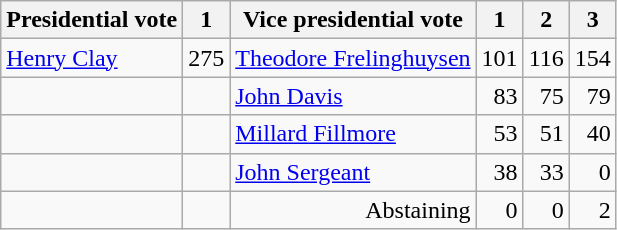<table class="wikitable" style="text-align:right">
<tr>
<th>Presidential vote</th>
<th>1</th>
<th>Vice presidential vote</th>
<th>1</th>
<th>2</th>
<th>3</th>
</tr>
<tr>
<td align=left><a href='#'>Henry Clay</a></td>
<td>275</td>
<td align=left><a href='#'>Theodore Frelinghuysen</a></td>
<td>101</td>
<td>116</td>
<td>154</td>
</tr>
<tr>
<td></td>
<td></td>
<td align=left><a href='#'>John Davis</a></td>
<td>83</td>
<td>75</td>
<td>79</td>
</tr>
<tr>
<td></td>
<td></td>
<td align=left><a href='#'>Millard Fillmore</a></td>
<td>53</td>
<td>51</td>
<td>40</td>
</tr>
<tr>
<td></td>
<td></td>
<td align=left><a href='#'>John Sergeant</a></td>
<td>38</td>
<td>33</td>
<td>0</td>
</tr>
<tr>
<td></td>
<td></td>
<td>Abstaining</td>
<td>0</td>
<td>0</td>
<td>2</td>
</tr>
</table>
